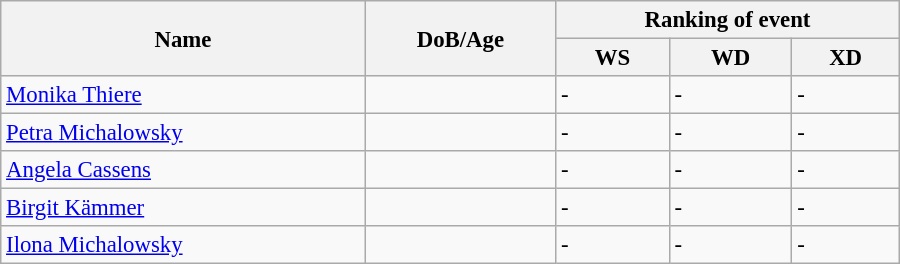<table class="wikitable" style="width:600px; font-size:95%;">
<tr>
<th rowspan="2" align="left">Name</th>
<th rowspan="2" align="left">DoB/Age</th>
<th colspan="3" align="center">Ranking of event</th>
</tr>
<tr>
<th align="center">WS</th>
<th>WD</th>
<th align="center">XD</th>
</tr>
<tr>
<td><a href='#'>Monika Thiere</a></td>
<td></td>
<td>-</td>
<td>-</td>
<td>-</td>
</tr>
<tr>
<td><a href='#'>Petra Michalowsky</a></td>
<td></td>
<td>-</td>
<td>-</td>
<td>-</td>
</tr>
<tr>
<td><a href='#'>Angela Cassens</a></td>
<td></td>
<td>-</td>
<td>-</td>
<td>-</td>
</tr>
<tr>
<td><a href='#'>Birgit Kämmer</a></td>
<td></td>
<td>-</td>
<td>-</td>
<td>-</td>
</tr>
<tr>
<td><a href='#'>Ilona Michalowsky</a></td>
<td></td>
<td>-</td>
<td>-</td>
<td>-</td>
</tr>
</table>
